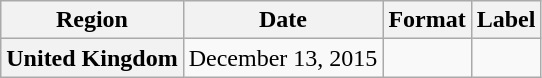<table class="wikitable plainrowheaders">
<tr>
<th>Region</th>
<th>Date</th>
<th>Format</th>
<th>Label</th>
</tr>
<tr>
<th scope="row">United Kingdom</th>
<td>December 13, 2015</td>
<td></td>
<td></td>
</tr>
</table>
